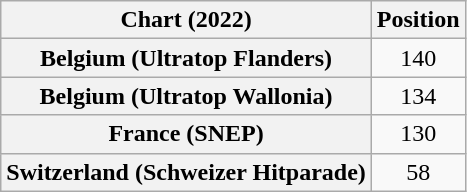<table class="wikitable sortable plainrowheaders" style="text-align:center">
<tr>
<th scope="col">Chart (2022)</th>
<th scope="col">Position</th>
</tr>
<tr>
<th scope="row">Belgium (Ultratop Flanders)</th>
<td>140</td>
</tr>
<tr>
<th scope="row">Belgium (Ultratop Wallonia)</th>
<td>134</td>
</tr>
<tr>
<th scope="row">France (SNEP)</th>
<td>130</td>
</tr>
<tr>
<th scope="row">Switzerland (Schweizer Hitparade)</th>
<td>58</td>
</tr>
</table>
